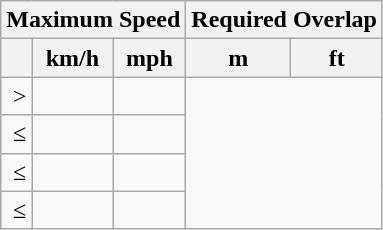<table class="wikitable" style="text-align: right">
<tr>
<th colspan=3>Maximum Speed</th>
<th colspan=2>Required Overlap</th>
</tr>
<tr>
<th> </th>
<th>km/h</th>
<th>mph</th>
<th>m</th>
<th>ft</th>
</tr>
<tr>
<td>></td>
<td></td>
<td></td>
</tr>
<tr>
<td>≤</td>
<td></td>
<td></td>
</tr>
<tr>
<td>≤</td>
<td></td>
<td></td>
</tr>
<tr>
<td>≤</td>
<td></td>
<td></td>
</tr>
</table>
